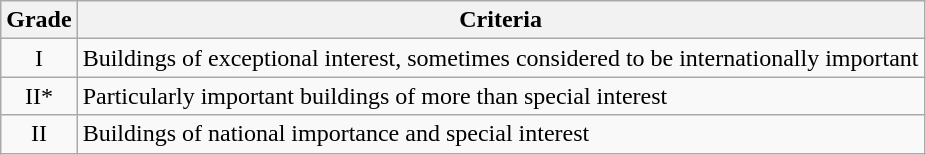<table class="wikitable">
<tr>
<th>Grade</th>
<th>Criteria</th>
</tr>
<tr>
<td align="center" >I</td>
<td>Buildings of exceptional interest, sometimes considered to be internationally important</td>
</tr>
<tr>
<td align="center" >II*</td>
<td>Particularly important buildings of more than special interest</td>
</tr>
<tr>
<td align="center" >II</td>
<td>Buildings of national importance and special interest</td>
</tr>
</table>
